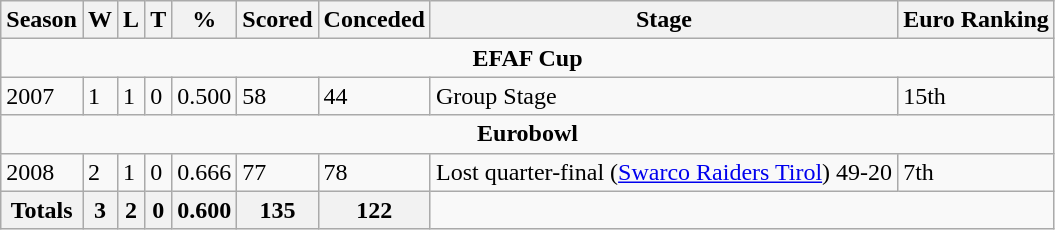<table class="wikitable" style="text-align:left">
<tr>
<th>Season</th>
<th>W</th>
<th>L</th>
<th>T</th>
<th>%</th>
<th>Scored</th>
<th>Conceded</th>
<th>Stage</th>
<th>Euro Ranking</th>
</tr>
<tr>
<td colspan="9" align="center"><strong>EFAF Cup</strong></td>
</tr>
<tr>
<td>2007</td>
<td>1</td>
<td>1</td>
<td>0</td>
<td>0.500</td>
<td>58</td>
<td>44</td>
<td>Group Stage</td>
<td>15th</td>
</tr>
<tr>
<td colspan="9" align="center"><strong>Eurobowl</strong></td>
</tr>
<tr>
<td>2008</td>
<td>2</td>
<td>1</td>
<td>0</td>
<td>0.666</td>
<td>77</td>
<td>78</td>
<td>Lost quarter-final (<a href='#'>Swarco Raiders Tirol</a>) 49-20</td>
<td>7th</td>
</tr>
<tr>
<th>Totals</th>
<th>3</th>
<th>2</th>
<th>0</th>
<th>0.600</th>
<th>135</th>
<th>122</th>
<td colspan="2"></td>
</tr>
</table>
